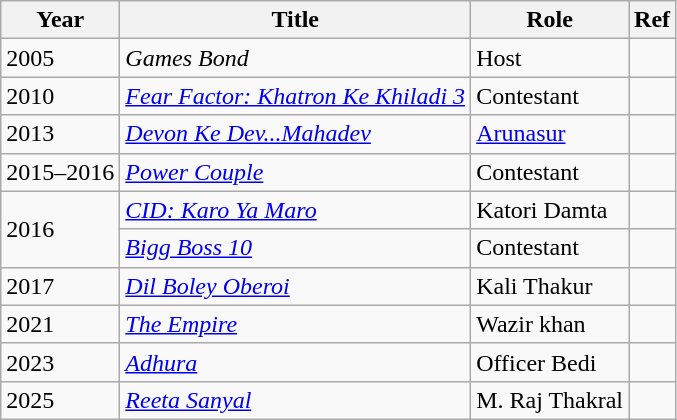<table class="wikitable sortable">
<tr>
<th>Year</th>
<th>Title</th>
<th>Role</th>
<th>Ref</th>
</tr>
<tr>
<td>2005</td>
<td><em>Games Bond</em></td>
<td>Host</td>
<td></td>
</tr>
<tr>
<td>2010</td>
<td><em><a href='#'>Fear Factor: Khatron Ke Khiladi 3</a></em></td>
<td>Contestant</td>
<td></td>
</tr>
<tr>
<td>2013</td>
<td><em><a href='#'>Devon Ke Dev...Mahadev</a></em></td>
<td><a href='#'>Arunasur</a></td>
<td></td>
</tr>
<tr>
<td>2015–2016</td>
<td><em><a href='#'>Power Couple</a></em></td>
<td>Contestant</td>
<td></td>
</tr>
<tr>
<td rowspan="2">2016</td>
<td><em><a href='#'>CID: Karo Ya Maro</a></em></td>
<td>Katori Damta</td>
<td></td>
</tr>
<tr>
<td><em><a href='#'>Bigg Boss 10</a></em></td>
<td>Contestant</td>
<td></td>
</tr>
<tr>
<td>2017</td>
<td><em><a href='#'>Dil Boley Oberoi</a></em></td>
<td>Kali Thakur</td>
<td></td>
</tr>
<tr>
<td>2021</td>
<td><em><a href='#'>The Empire</a></em></td>
<td>Wazir khan</td>
<td></td>
</tr>
<tr>
<td>2023</td>
<td><em><a href='#'>Adhura</a></em></td>
<td>Officer Bedi</td>
<td></td>
</tr>
<tr>
<td>2025</td>
<td><em><a href='#'>Reeta Sanyal</a></em></td>
<td>M. Raj Thakral</td>
<td></td>
</tr>
</table>
